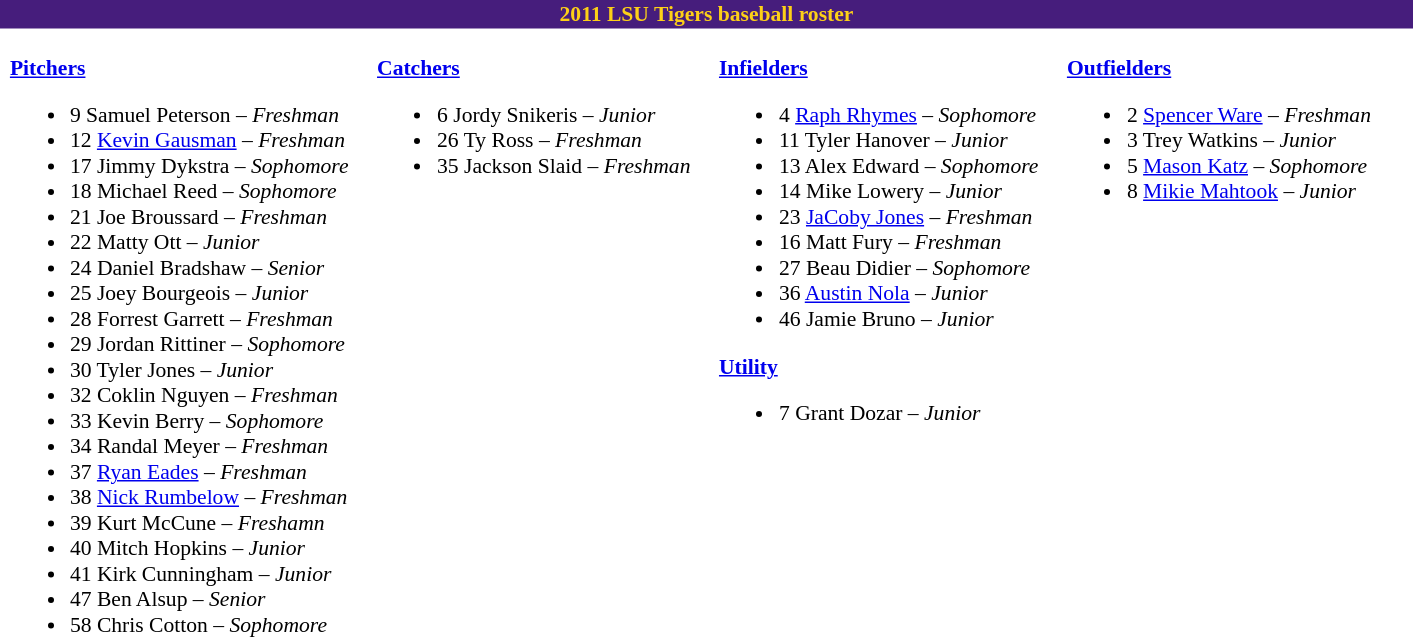<table class="toccolours" style="border-collapse:collapse; font-size:90%;">
<tr>
<td colspan="9" style="background-color: #461D7C; color: #FDD017" align=center><strong>2011 LSU Tigers baseball roster</strong></td>
</tr>
<tr>
</tr>
<tr>
<td width="03"> </td>
<td valign="top"><br><strong><a href='#'>Pitchers</a></strong><ul><li>9 Samuel Peterson – <em>Freshman</em></li><li>12 <a href='#'>Kevin Gausman</a> – <em>Freshman</em></li><li>17 Jimmy Dykstra – <em>Sophomore</em></li><li>18 Michael Reed – <em>Sophomore</em></li><li>21 Joe Broussard – <em>Freshman</em></li><li>22 Matty Ott – <em>Junior</em></li><li>24 Daniel Bradshaw – <em>Senior</em></li><li>25 Joey Bourgeois – <em>Junior</em></li><li>28 Forrest Garrett – <em>  Freshman</em></li><li>29 Jordan Rittiner – <em>Sophomore</em></li><li>30 Tyler Jones – <em>Junior</em></li><li>32 Coklin Nguyen – <em>Freshman</em></li><li>33 Kevin Berry – <em>Sophomore</em></li><li>34 Randal Meyer – <em>Freshman</em></li><li>37 <a href='#'>Ryan Eades</a> – <em>Freshman</em></li><li>38 <a href='#'>Nick Rumbelow</a> – <em>Freshman</em></li><li>39 Kurt McCune – <em>Freshamn</em></li><li>40 Mitch Hopkins – <em>Junior</em></li><li>41 Kirk Cunningham – <em>Junior</em></li><li>47 Ben Alsup – <em>Senior</em></li><li>58 Chris Cotton – <em>Sophomore</em></li></ul></td>
<td width="15"> </td>
<td valign="top"><br><strong><a href='#'>Catchers</a></strong><ul><li>6 Jordy Snikeris – <em>Junior</em></li><li>26 Ty Ross – <em>Freshman</em></li><li>35 Jackson Slaid – <em>Freshman</em></li></ul></td>
<td width="15"> </td>
<td valign="top"><br><strong><a href='#'>Infielders</a></strong><ul><li>4 <a href='#'>Raph Rhymes</a> – <em>Sophomore</em></li><li>11 Tyler Hanover – <em>Junior</em></li><li>13 Alex Edward – <em>Sophomore</em></li><li>14 Mike Lowery – <em>  Junior</em></li><li>23 <a href='#'>JaCoby Jones</a> – <em>Freshman</em></li><li>16 Matt Fury – <em> Freshman</em></li><li>27 Beau Didier – <em> Sophomore</em></li><li>36 <a href='#'>Austin Nola</a> – <em>Junior</em></li><li>46 Jamie Bruno – <em>Junior</em></li></ul><strong><a href='#'>Utility</a></strong><ul><li>7 Grant Dozar – <em>Junior</em></li></ul></td>
<td width="15"> </td>
<td valign="top"><br><strong><a href='#'>Outfielders</a></strong><ul><li>2 <a href='#'>Spencer Ware</a> – <em>Freshman</em></li><li>3 Trey Watkins – <em>Junior</em></li><li>5 <a href='#'>Mason Katz</a> – <em>Sophomore</em></li><li>8 <a href='#'>Mikie Mahtook</a> – <em>Junior</em></li></ul></td>
<td width="25"> </td>
</tr>
</table>
